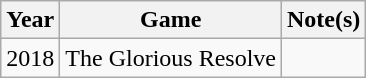<table class="wikitable">
<tr>
<th>Year</th>
<th>Game</th>
<th>Note(s)</th>
</tr>
<tr>
<td>2018</td>
<td>The Glorious Resolve</td>
<td></td>
</tr>
</table>
